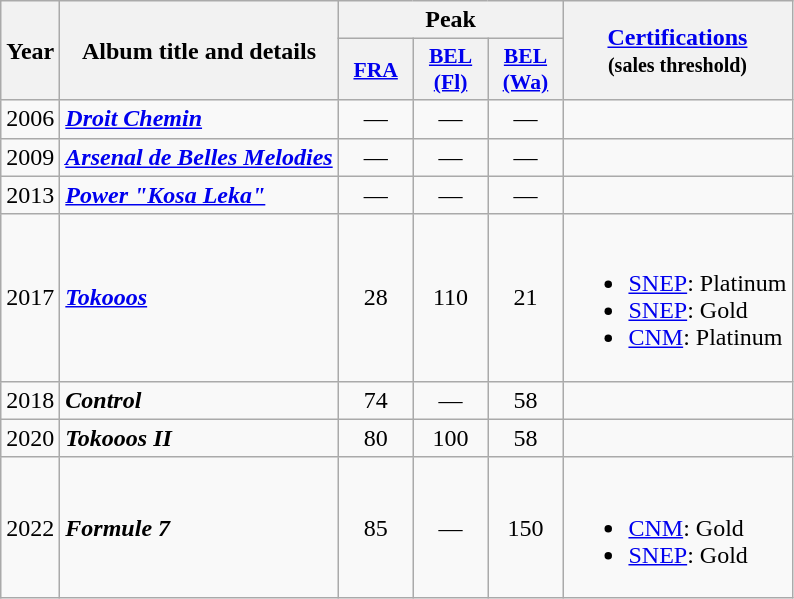<table class="wikitable">
<tr>
<th scope="col" rowspan="2">Year</th>
<th rowspan="2">Album title and details</th>
<th colspan="3">Peak</th>
<th rowspan="2"><a href='#'>Certifications</a><br><small>(sales threshold)</small></th>
</tr>
<tr>
<th scope="col" style="width:3em;font-size:90%;"><a href='#'>FRA</a><br></th>
<th scope="col" style="width:3em;font-size:90%;"><a href='#'>BEL<br>(Fl)</a><br></th>
<th scope="col" style="width:3em;font-size:90%;"><a href='#'>BEL<br>(Wa)</a><br></th>
</tr>
<tr>
<td>2006</td>
<td><strong><em><a href='#'>Droit Chemin</a></em></strong></td>
<td align="center">—</td>
<td align="center">—</td>
<td align="center">—</td>
<td></td>
</tr>
<tr>
<td>2009</td>
<td><strong><em><a href='#'>Arsenal de Belles Melodies</a></em></strong></td>
<td align="center">—</td>
<td align="center">—</td>
<td align="center">—</td>
<td></td>
</tr>
<tr>
<td>2013</td>
<td><strong><em><a href='#'>Power "Kosa Leka"</a></em></strong></td>
<td align="center">—</td>
<td align="center">—</td>
<td align="center">—</td>
<td></td>
</tr>
<tr>
<td>2017</td>
<td><strong><em><a href='#'>Tokooos</a></em></strong></td>
<td align="center">28</td>
<td align="center">110</td>
<td align="center">21</td>
<td><br><ul><li><a href='#'>SNEP</a>: Platinum</li><li><a href='#'>SNEP</a>: Gold</li><li><a href='#'>CNM</a>: Platinum</li></ul></td>
</tr>
<tr>
<td>2018</td>
<td><strong><em>Control</em></strong></td>
<td align="center">74</td>
<td align="center">—</td>
<td align="center">58</td>
<td></td>
</tr>
<tr>
<td>2020</td>
<td><strong><em>Tokooos II</em></strong></td>
<td align="center">80</td>
<td align="center">100</td>
<td align="center">58</td>
<td></td>
</tr>
<tr>
<td>2022</td>
<td><strong><em>Formule 7</em></strong></td>
<td align="center">85<br></td>
<td align="center">—</td>
<td align="center">150</td>
<td><br><ul><li><a href='#'>CNM</a>: Gold</li><li><a href='#'>SNEP</a>: Gold</li></ul></td>
</tr>
</table>
